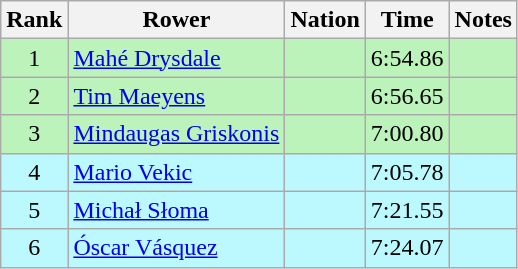<table class="wikitable sortable" style="text-align:center">
<tr>
<th>Rank</th>
<th>Rower</th>
<th>Nation</th>
<th>Time</th>
<th>Notes</th>
</tr>
<tr bgcolor=bbf3bb>
<td>1</td>
<td align=left><a href='#'>Mahé Drysdale</a></td>
<td align=left></td>
<td>6:54.86</td>
<td></td>
</tr>
<tr bgcolor=bbf3bb>
<td>2</td>
<td align=left><a href='#'>Tim Maeyens</a></td>
<td align=left></td>
<td>6:56.65</td>
<td></td>
</tr>
<tr bgcolor=bbf3bb>
<td>3</td>
<td align=left><a href='#'>Mindaugas Griskonis</a></td>
<td align=left></td>
<td>7:00.80</td>
<td></td>
</tr>
<tr bgcolor=bbf9ff>
<td>4</td>
<td align=left><a href='#'>Mario Vekic</a></td>
<td align=left></td>
<td>7:05.78</td>
<td></td>
</tr>
<tr bgcolor=bbf9ff>
<td>5</td>
<td align=left><a href='#'>Michał Słoma</a></td>
<td align=left></td>
<td>7:21.55</td>
<td></td>
</tr>
<tr bgcolor=bbf9ff>
<td>6</td>
<td align=left><a href='#'>Óscar Vásquez</a></td>
<td align=left></td>
<td>7:24.07</td>
<td></td>
</tr>
</table>
